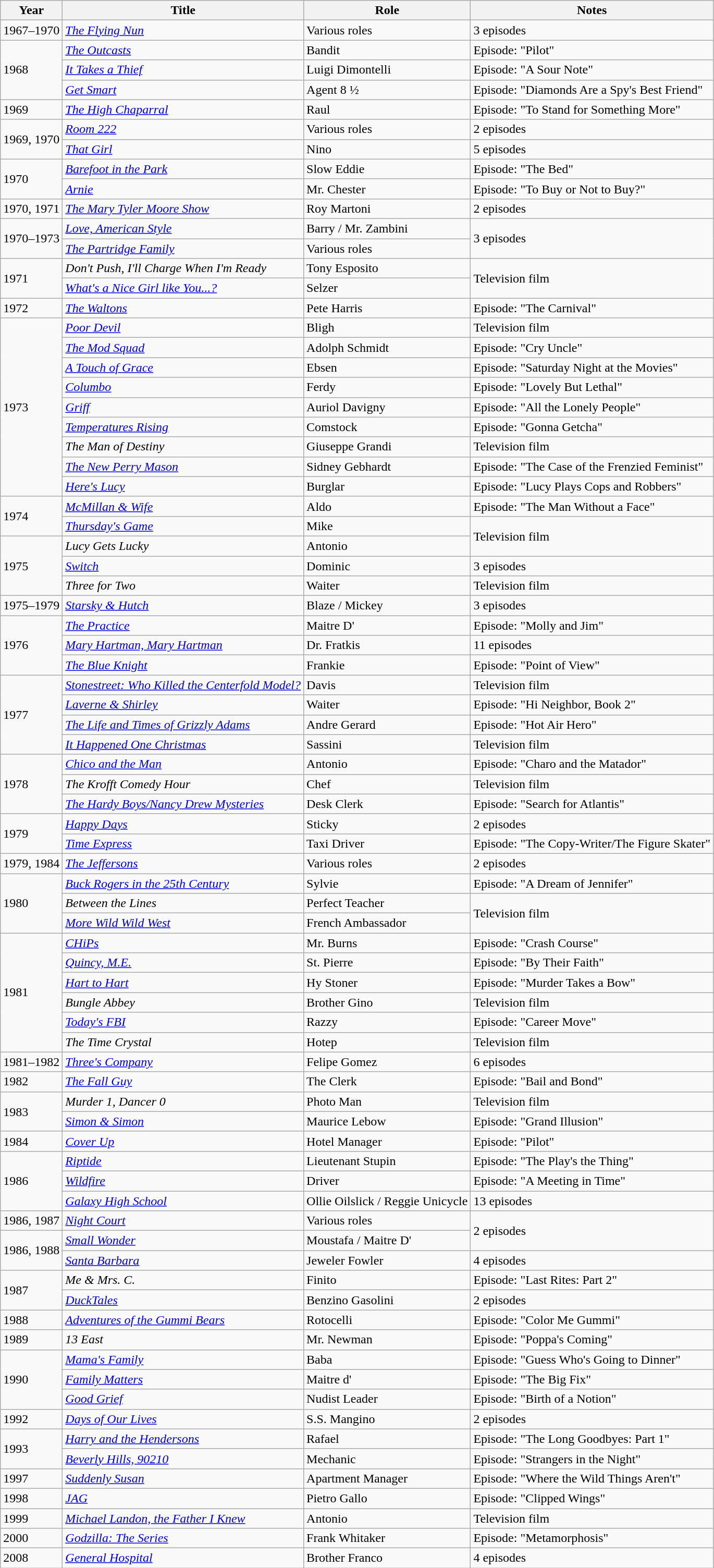<table class="wikitable sortable">
<tr>
<th>Year</th>
<th>Title</th>
<th>Role</th>
<th>Notes</th>
</tr>
<tr>
<td>1967–1970</td>
<td><em><a href='#'>The Flying Nun</a></em></td>
<td>Various roles</td>
<td>3 episodes</td>
</tr>
<tr>
<td rowspan="3">1968</td>
<td><a href='#'><em>The Outcasts</em></a></td>
<td>Bandit</td>
<td>Episode: "Pilot"</td>
</tr>
<tr>
<td><a href='#'><em>It Takes a Thief</em></a></td>
<td>Luigi Dimontelli</td>
<td>Episode: "A Sour Note"</td>
</tr>
<tr>
<td><em><a href='#'>Get Smart</a></em></td>
<td>Agent 8 ½</td>
<td>Episode: "Diamonds Are a Spy's Best Friend"</td>
</tr>
<tr>
<td>1969</td>
<td><em><a href='#'>The High Chaparral</a></em></td>
<td>Raul</td>
<td>Episode: "To Stand for Something More"</td>
</tr>
<tr>
<td rowspan="2">1969, 1970</td>
<td><em><a href='#'>Room 222</a></em></td>
<td>Various roles</td>
<td>2 episodes</td>
</tr>
<tr>
<td><em><a href='#'>That Girl</a></em></td>
<td>Nino</td>
<td>5 episodes</td>
</tr>
<tr>
<td rowspan="2">1970</td>
<td><a href='#'><em>Barefoot in the Park</em></a></td>
<td>Slow Eddie</td>
<td>Episode: "The Bed"</td>
</tr>
<tr>
<td><a href='#'><em>Arnie</em></a></td>
<td>Mr. Chester</td>
<td>Episode: "To Buy or Not to Buy?"</td>
</tr>
<tr>
<td>1970, 1971</td>
<td><em><a href='#'>The Mary Tyler Moore Show</a></em></td>
<td>Roy Martoni</td>
<td>2 episodes</td>
</tr>
<tr>
<td rowspan="2">1970–1973</td>
<td><em><a href='#'>Love, American Style</a></em></td>
<td>Barry / Mr. Zambini</td>
<td rowspan="2">3 episodes</td>
</tr>
<tr>
<td><em><a href='#'>The Partridge Family</a></em></td>
<td>Various roles</td>
</tr>
<tr>
<td rowspan="2">1971</td>
<td><em>Don't Push, I'll Charge When I'm Ready</em></td>
<td>Tony Esposito</td>
<td rowspan="2">Television film</td>
</tr>
<tr>
<td><em><a href='#'>What's a Nice Girl like You...?</a></em></td>
<td>Selzer</td>
</tr>
<tr>
<td>1972</td>
<td><em><a href='#'>The Waltons</a></em></td>
<td>Pete Harris</td>
<td>Episode: "The Carnival"</td>
</tr>
<tr>
<td rowspan="9">1973</td>
<td><a href='#'><em>Poor Devil</em></a></td>
<td>Bligh</td>
<td>Television film</td>
</tr>
<tr>
<td><em><a href='#'>The Mod Squad</a></em></td>
<td>Adolph Schmidt</td>
<td>Episode: "Cry Uncle"</td>
</tr>
<tr>
<td><em><a href='#'>A Touch of Grace</a></em></td>
<td>Ebsen</td>
<td>Episode: "Saturday Night at the Movies"</td>
</tr>
<tr>
<td><em><a href='#'>Columbo</a></em></td>
<td>Ferdy</td>
<td>Episode: "Lovely But Lethal"</td>
</tr>
<tr>
<td><a href='#'><em>Griff</em></a></td>
<td>Auriol Davigny</td>
<td>Episode: "All the Lonely People"</td>
</tr>
<tr>
<td><em><a href='#'>Temperatures Rising</a></em></td>
<td>Comstock</td>
<td>Episode: "Gonna Getcha"</td>
</tr>
<tr>
<td><em>The Man of Destiny</em></td>
<td>Giuseppe Grandi</td>
<td>Television film</td>
</tr>
<tr>
<td><em><a href='#'>The New Perry Mason</a></em></td>
<td>Sidney Gebhardt</td>
<td>Episode: "The Case of the Frenzied Feminist"</td>
</tr>
<tr>
<td><em><a href='#'>Here's Lucy</a></em></td>
<td>Burglar</td>
<td>Episode: "Lucy Plays Cops and Robbers"</td>
</tr>
<tr>
<td rowspan="2">1974</td>
<td><em><a href='#'>McMillan & Wife</a></em></td>
<td>Aldo</td>
<td>Episode: "The Man Without a Face"</td>
</tr>
<tr>
<td><em><a href='#'>Thursday's Game</a></em></td>
<td>Mike</td>
<td rowspan="2">Television film</td>
</tr>
<tr>
<td rowspan="3">1975</td>
<td><em>Lucy Gets Lucky</em></td>
<td>Antonio</td>
</tr>
<tr>
<td><a href='#'><em>Switch</em></a></td>
<td>Dominic</td>
<td>3 episodes</td>
</tr>
<tr>
<td><em>Three for Two</em></td>
<td>Waiter</td>
<td>Television film</td>
</tr>
<tr>
<td>1975–1979</td>
<td><em><a href='#'>Starsky & Hutch</a></em></td>
<td>Blaze / Mickey</td>
<td>3 episodes</td>
</tr>
<tr>
<td rowspan="3">1976</td>
<td><a href='#'><em>The Practice</em></a></td>
<td>Maitre D'</td>
<td>Episode: "Molly and Jim"</td>
</tr>
<tr>
<td><em><a href='#'>Mary Hartman, Mary Hartman</a></em></td>
<td>Dr. Fratkis</td>
<td>11 episodes</td>
</tr>
<tr>
<td><a href='#'><em>The Blue Knight</em></a></td>
<td>Frankie</td>
<td>Episode: "Point of View"</td>
</tr>
<tr>
<td rowspan="4">1977</td>
<td><em><a href='#'>Stonestreet: Who Killed the Centerfold Model?</a></em></td>
<td>Davis</td>
<td>Television film</td>
</tr>
<tr>
<td><em><a href='#'>Laverne & Shirley</a></em></td>
<td>Waiter</td>
<td>Episode: "Hi Neighbor, Book 2"</td>
</tr>
<tr>
<td><em><a href='#'>The Life and Times of Grizzly Adams</a></em></td>
<td>Andre Gerard</td>
<td>Episode: "Hot Air Hero"</td>
</tr>
<tr>
<td><em><a href='#'>It Happened One Christmas</a></em></td>
<td>Sassini</td>
<td>Television film</td>
</tr>
<tr>
<td rowspan="3">1978</td>
<td><em><a href='#'>Chico and the Man</a></em></td>
<td>Antonio</td>
<td>Episode: "Charo and the Matador"</td>
</tr>
<tr>
<td><em>The Krofft Comedy Hour</em></td>
<td>Chef</td>
<td>Television film</td>
</tr>
<tr>
<td><em><a href='#'>The Hardy Boys/Nancy Drew Mysteries</a></em></td>
<td>Desk Clerk</td>
<td>Episode: "Search for Atlantis"</td>
</tr>
<tr>
<td rowspan="2">1979</td>
<td><em><a href='#'>Happy Days</a></em></td>
<td>Sticky</td>
<td>2 episodes</td>
</tr>
<tr>
<td><em><a href='#'>Time Express</a></em></td>
<td>Taxi Driver</td>
<td>Episode: "The Copy-Writer/The Figure Skater"</td>
</tr>
<tr>
<td>1979, 1984</td>
<td><em><a href='#'>The Jeffersons</a></em></td>
<td>Various roles</td>
<td>2 episodes</td>
</tr>
<tr>
<td rowspan="3">1980</td>
<td><a href='#'><em>Buck Rogers in the 25th Century</em></a></td>
<td>Sylvie</td>
<td>Episode: "A Dream of Jennifer"</td>
</tr>
<tr>
<td><em>Between the Lines</em></td>
<td>Perfect Teacher</td>
<td rowspan="2">Television film</td>
</tr>
<tr>
<td><em><a href='#'>More Wild Wild West</a></em></td>
<td>French Ambassador</td>
</tr>
<tr>
<td rowspan="6">1981</td>
<td><em><a href='#'>CHiPs</a></em></td>
<td>Mr. Burns</td>
<td>Episode: "Crash Course"</td>
</tr>
<tr>
<td><em><a href='#'>Quincy, M.E.</a></em></td>
<td>St. Pierre</td>
<td>Episode: "By Their Faith"</td>
</tr>
<tr>
<td><em><a href='#'>Hart to Hart</a></em></td>
<td>Hy Stoner</td>
<td>Episode: "Murder Takes a Bow"</td>
</tr>
<tr>
<td><em>Bungle Abbey</em></td>
<td>Brother Gino</td>
<td>Television film</td>
</tr>
<tr>
<td><em><a href='#'>Today's FBI</a></em></td>
<td>Razzy</td>
<td>Episode: "Career Move"</td>
</tr>
<tr>
<td><em>The Time Crystal</em></td>
<td>Hotep</td>
<td>Television film</td>
</tr>
<tr>
<td>1981–1982</td>
<td><em><a href='#'>Three's Company</a></em></td>
<td>Felipe Gomez</td>
<td>6 episodes</td>
</tr>
<tr>
<td>1982</td>
<td><em><a href='#'>The Fall Guy</a></em></td>
<td>The Clerk</td>
<td>Episode: "Bail and Bond"</td>
</tr>
<tr>
<td rowspan="2">1983</td>
<td><em>Murder 1, Dancer 0</em></td>
<td>Photo Man</td>
<td>Television film</td>
</tr>
<tr>
<td><em><a href='#'>Simon & Simon</a></em></td>
<td>Maurice Lebow</td>
<td>Episode: "Grand Illusion"</td>
</tr>
<tr>
<td>1984</td>
<td><a href='#'><em>Cover Up</em></a></td>
<td>Hotel Manager</td>
<td>Episode: "Pilot"</td>
</tr>
<tr>
<td rowspan="3">1986</td>
<td><a href='#'><em>Riptide</em></a></td>
<td>Lieutenant Stupin</td>
<td>Episode: "The Play's the Thing"</td>
</tr>
<tr>
<td><a href='#'><em>Wildfire</em></a></td>
<td>Driver</td>
<td>Episode: "A Meeting in Time"</td>
</tr>
<tr>
<td><em><a href='#'>Galaxy High School</a></em></td>
<td>Ollie Oilslick / Reggie Unicycle</td>
<td>13 episodes</td>
</tr>
<tr>
<td>1986, 1987</td>
<td><em><a href='#'>Night Court</a></em></td>
<td>Various roles</td>
<td rowspan="2">2 episodes</td>
</tr>
<tr>
<td rowspan="2">1986, 1988</td>
<td><a href='#'><em>Small Wonder</em></a></td>
<td>Moustafa / Maitre D'</td>
</tr>
<tr>
<td><a href='#'><em>Santa Barbara</em></a></td>
<td>Jeweler Fowler</td>
<td>4 episodes</td>
</tr>
<tr>
<td rowspan="2">1987</td>
<td><em>Me & Mrs. C.</em></td>
<td>Finito</td>
<td>Episode: "Last Rites: Part 2"</td>
</tr>
<tr>
<td><em><a href='#'>DuckTales</a></em></td>
<td>Benzino Gasolini</td>
<td>2 episodes</td>
</tr>
<tr>
<td>1988</td>
<td><em><a href='#'>Adventures of the Gummi Bears</a></em></td>
<td>Rotocelli</td>
<td>Episode: "Color Me Gummi"</td>
</tr>
<tr>
<td>1989</td>
<td><em>13 East</em></td>
<td>Mr. Newman</td>
<td>Episode: "Poppa's Coming"</td>
</tr>
<tr>
<td rowspan="3">1990</td>
<td><em><a href='#'>Mama's Family</a></em></td>
<td>Baba</td>
<td>Episode: "Guess Who's Going to Dinner"</td>
</tr>
<tr>
<td><em><a href='#'>Family Matters</a></em></td>
<td>Maitre d'</td>
<td>Episode: "The Big Fix"</td>
</tr>
<tr>
<td><a href='#'><em>Good Grief</em></a></td>
<td>Nudist Leader</td>
<td>Episode: "Birth of a Notion"</td>
</tr>
<tr>
<td>1992</td>
<td><em><a href='#'>Days of Our Lives</a></em></td>
<td>S.S. Mangino</td>
<td>2 episodes</td>
</tr>
<tr>
<td rowspan="2">1993</td>
<td><a href='#'><em>Harry and the Hendersons</em></a></td>
<td>Rafael</td>
<td>Episode: "The Long Goodbyes: Part 1"</td>
</tr>
<tr>
<td><em><a href='#'>Beverly Hills, 90210</a></em></td>
<td>Mechanic</td>
<td>Episode: "Strangers in the Night"</td>
</tr>
<tr>
<td>1997</td>
<td><em><a href='#'>Suddenly Susan</a></em></td>
<td>Apartment Manager</td>
<td>Episode: "Where the Wild Things Aren't"</td>
</tr>
<tr>
<td>1998</td>
<td><a href='#'><em>JAG</em></a></td>
<td>Pietro Gallo</td>
<td>Episode: "Clipped Wings"</td>
</tr>
<tr>
<td>1999</td>
<td><em><a href='#'>Michael Landon, the Father I Knew</a></em></td>
<td>Antonio</td>
<td>Television film</td>
</tr>
<tr>
<td>2000</td>
<td><em><a href='#'>Godzilla: The Series</a></em></td>
<td>Frank Whitaker</td>
<td>Episode: "Metamorphosis"</td>
</tr>
<tr>
<td>2008</td>
<td><em><a href='#'>General Hospital</a></em></td>
<td>Brother Franco</td>
<td>4 episodes</td>
</tr>
</table>
